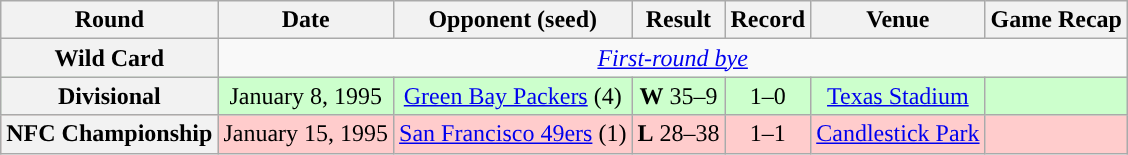<table class="wikitable" style="text-align:center">
<tr>
<th>Round</th>
<th>Date</th>
<th>Opponent (seed)</th>
<th>Result</th>
<th>Record</th>
<th>Venue</th>
<th>Game Recap</th>
</tr>
<tr>
<th>Wild Card</th>
<td colspan=6><em><a href='#'>First-round bye</a></em></td>
</tr>
<tr style="background:#cfc">
<th>Divisional</th>
<td>January 8, 1995</td>
<td><a href='#'>Green Bay Packers</a> (4)</td>
<td><strong>W</strong> 35–9</td>
<td>1–0</td>
<td><a href='#'>Texas Stadium</a></td>
<td></td>
</tr>
<tr style="background:#fcc">
<th>NFC Championship</th>
<td>January 15, 1995</td>
<td><a href='#'>San Francisco 49ers</a> (1)</td>
<td><strong>L</strong> 28–38</td>
<td>1–1</td>
<td><a href='#'>Candlestick Park</a></td>
<td></td>
</tr>
</table>
